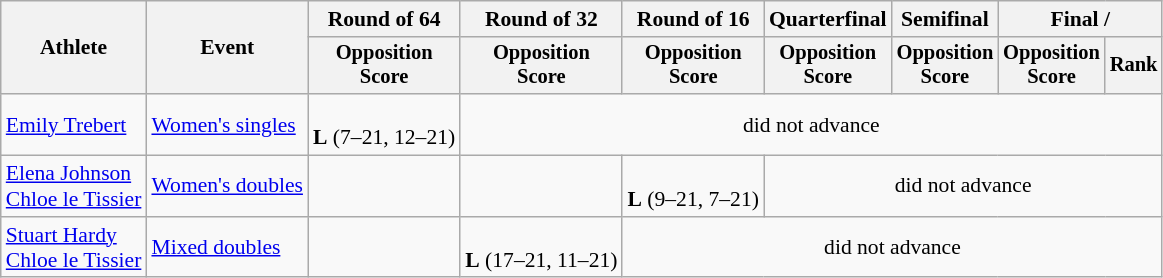<table class=wikitable style="font-size:90%">
<tr>
<th rowspan=2>Athlete</th>
<th rowspan=2>Event</th>
<th>Round of 64</th>
<th>Round of 32</th>
<th>Round of 16</th>
<th>Quarterfinal</th>
<th>Semifinal</th>
<th colspan=2>Final / </th>
</tr>
<tr style="font-size:95%">
<th>Opposition<br>Score</th>
<th>Opposition<br>Score</th>
<th>Opposition<br>Score</th>
<th>Opposition<br>Score</th>
<th>Opposition<br>Score</th>
<th>Opposition<br>Score</th>
<th>Rank</th>
</tr>
<tr align=center>
<td align=left><a href='#'>Emily Trebert</a></td>
<td align=left><a href='#'>Women's singles</a></td>
<td><br><strong>L</strong> (7–21, 12–21)</td>
<td colspan=6>did not advance</td>
</tr>
<tr align=center>
<td align=left><a href='#'>Elena Johnson</a><br><a href='#'>Chloe le Tissier</a></td>
<td align=left><a href='#'>Women's doubles</a></td>
<td></td>
<td></td>
<td><br><strong>L</strong> (9–21, 7–21)</td>
<td colspan=4>did not advance</td>
</tr>
<tr align=center>
<td align=left><a href='#'>Stuart Hardy</a><br><a href='#'>Chloe le Tissier</a></td>
<td align=left><a href='#'>Mixed doubles</a></td>
<td></td>
<td><br><strong>L</strong> (17–21, 11–21)</td>
<td colspan=5>did not advance</td>
</tr>
</table>
